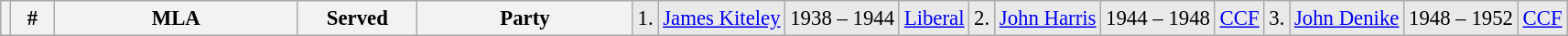<table class="wikitable" style="font-size: 95%; clear:both">
<tr style="background-color:#E9E9E9">
<th></th>
<th style="width: 25px">#</th>
<th style="width: 170px">MLA</th>
<th style="width: 80px">Served</th>
<th style="width: 150px">Party<br></th>
<td>1.</td>
<td><a href='#'>James Kiteley</a></td>
<td>1938 – 1944</td>
<td><a href='#'>Liberal</a><br></td>
<td>2.</td>
<td><a href='#'>John Harris</a></td>
<td>1944 – 1948</td>
<td><a href='#'>CCF</a><br></td>
<td>3.</td>
<td><a href='#'>John Denike</a></td>
<td>1948 – 1952</td>
<td><a href='#'>CCF</a></td>
</tr>
</table>
